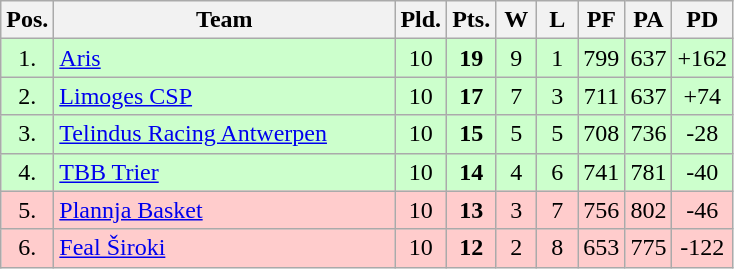<table class="wikitable" style="text-align:center">
<tr>
<th width=15>Pos.</th>
<th width=220>Team</th>
<th width=20>Pld.</th>
<th width=20>Pts.</th>
<th width=20>W</th>
<th width=20>L</th>
<th width=20>PF</th>
<th width=20>PA</th>
<th width=20>PD</th>
</tr>
<tr bgcolor=#ccffcc>
<td>1.</td>
<td align=left> <a href='#'>Aris</a></td>
<td>10</td>
<td><strong>19</strong></td>
<td>9</td>
<td>1</td>
<td>799</td>
<td>637</td>
<td>+162</td>
</tr>
<tr bgcolor=#ccffcc>
<td>2.</td>
<td align=left> <a href='#'>Limoges CSP</a></td>
<td>10</td>
<td><strong>17</strong></td>
<td>7</td>
<td>3</td>
<td>711</td>
<td>637</td>
<td>+74</td>
</tr>
<tr bgcolor=#ccffcc>
<td>3.</td>
<td align=left> <a href='#'>Telindus Racing Antwerpen</a></td>
<td>10</td>
<td><strong>15</strong></td>
<td>5</td>
<td>5</td>
<td>708</td>
<td>736</td>
<td>-28</td>
</tr>
<tr bgcolor=#ccffcc>
<td>4.</td>
<td align=left> <a href='#'>TBB Trier</a></td>
<td>10</td>
<td><strong>14</strong></td>
<td>4</td>
<td>6</td>
<td>741</td>
<td>781</td>
<td>-40</td>
</tr>
<tr bgcolor=#ffcccc>
<td>5.</td>
<td align=left> <a href='#'>Plannja Basket</a></td>
<td>10</td>
<td><strong>13</strong></td>
<td>3</td>
<td>7</td>
<td>756</td>
<td>802</td>
<td>-46</td>
</tr>
<tr bgcolor=#ffcccc>
<td>6.</td>
<td align=left> <a href='#'>Feal Široki</a></td>
<td>10</td>
<td><strong>12</strong></td>
<td>2</td>
<td>8</td>
<td>653</td>
<td>775</td>
<td>-122</td>
</tr>
</table>
